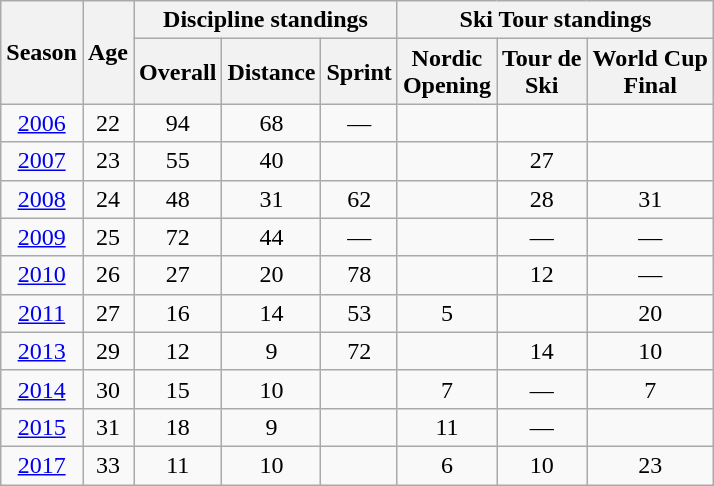<table class="wikitable" style="text-align: center;">
<tr>
<th rowspan="2" scope="col">Season</th>
<th rowspan="2" scope="col">Age</th>
<th colspan="3" scope="col">Discipline standings</th>
<th colspan="3" scope="col">Ski Tour standings</th>
</tr>
<tr>
<th scope="col">Overall</th>
<th scope="col">Distance</th>
<th scope="col">Sprint</th>
<th scope="col">Nordic<br>Opening</th>
<th scope="col">Tour de<br>Ski</th>
<th scope="col">World Cup<br>Final</th>
</tr>
<tr>
<td><a href='#'>2006</a></td>
<td>22</td>
<td>94</td>
<td>68</td>
<td>—</td>
<td></td>
<td></td>
<td></td>
</tr>
<tr>
<td><a href='#'>2007</a></td>
<td>23</td>
<td>55</td>
<td>40</td>
<td></td>
<td></td>
<td>27</td>
<td></td>
</tr>
<tr>
<td><a href='#'>2008</a></td>
<td>24</td>
<td>48</td>
<td>31</td>
<td>62</td>
<td></td>
<td>28</td>
<td>31</td>
</tr>
<tr>
<td><a href='#'>2009</a></td>
<td>25</td>
<td>72</td>
<td>44</td>
<td>—</td>
<td></td>
<td>—</td>
<td>—</td>
</tr>
<tr>
<td><a href='#'>2010</a></td>
<td>26</td>
<td>27</td>
<td>20</td>
<td>78</td>
<td></td>
<td>12</td>
<td>—</td>
</tr>
<tr>
<td><a href='#'>2011</a></td>
<td>27</td>
<td>16</td>
<td>14</td>
<td>53</td>
<td>5</td>
<td></td>
<td>20</td>
</tr>
<tr>
<td><a href='#'>2013</a></td>
<td>29</td>
<td>12</td>
<td>9</td>
<td>72</td>
<td></td>
<td>14</td>
<td>10</td>
</tr>
<tr>
<td><a href='#'>2014</a></td>
<td>30</td>
<td>15</td>
<td>10</td>
<td></td>
<td>7</td>
<td>—</td>
<td>7</td>
</tr>
<tr>
<td><a href='#'>2015</a></td>
<td>31</td>
<td>18</td>
<td>9</td>
<td></td>
<td>11</td>
<td>—</td>
<td></td>
</tr>
<tr>
<td><a href='#'>2017</a></td>
<td>33</td>
<td>11</td>
<td>10</td>
<td></td>
<td>6</td>
<td>10</td>
<td>23</td>
</tr>
</table>
